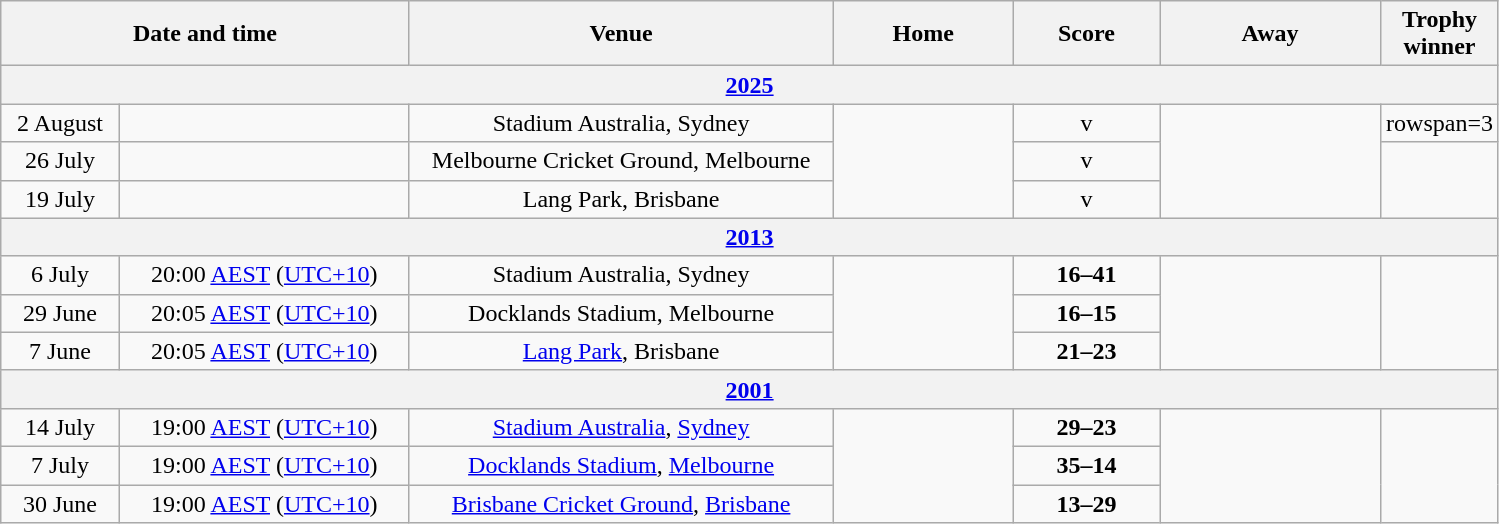<table class="wikitable" style="text-align:center;">
<tr>
<th style="width:265px" colspan=2>Date and time</th>
<th scope="col" style="width: 275px;">Venue</th>
<th style="width:113px">Home</th>
<th style="width:90px">Score</th>
<th style="width:140px">Away</th>
<th>Trophy<br>winner</th>
</tr>
<tr>
<th colspan=7><a href='#'>2025</a></th>
</tr>
<tr>
<td>2 August</td>
<td></td>
<td>Stadium Australia, Sydney</td>
<td rowspan=3 align=right></td>
<td align=center>v</td>
<td rowspan=3></td>
<td>rowspan=3 </td>
</tr>
<tr>
<td>26 July</td>
<td></td>
<td>Melbourne Cricket Ground, Melbourne</td>
<td align=center>v</td>
</tr>
<tr>
<td>19 July</td>
<td></td>
<td>Lang Park, Brisbane</td>
<td align=center>v</td>
</tr>
<tr>
<th colspan=7><a href='#'>2013</a></th>
</tr>
<tr>
<td>6 July</td>
<td>20:00 <a href='#'>AEST</a> (<a href='#'>UTC+10</a>)</td>
<td>Stadium Australia, Sydney</td>
<td rowspan=3 align=right></td>
<td align=center><strong>16–41</strong></td>
<td rowspan=3></td>
<td rowspan=3></td>
</tr>
<tr>
<td>29 June</td>
<td>20:05 <a href='#'>AEST</a> (<a href='#'>UTC+10</a>)</td>
<td>Docklands Stadium, Melbourne</td>
<td align=center><strong>16–15</strong></td>
</tr>
<tr>
<td>7 June</td>
<td>20:05 <a href='#'>AEST</a> (<a href='#'>UTC+10</a>)</td>
<td><a href='#'>Lang Park</a>, Brisbane</td>
<td align=center><strong>21–23</strong></td>
</tr>
<tr>
<th colspan=7><a href='#'>2001</a></th>
</tr>
<tr>
<td>14 July</td>
<td>19:00 <a href='#'>AEST</a> (<a href='#'>UTC+10</a>)</td>
<td><a href='#'>Stadium Australia</a>, <a href='#'>Sydney</a></td>
<td rowspan=3 align=right></td>
<td align=center><strong>29–23</strong></td>
<td rowspan=3></td>
<td rowspan=3></td>
</tr>
<tr>
<td>7 July</td>
<td>19:00 <a href='#'>AEST</a> (<a href='#'>UTC+10</a>)</td>
<td><a href='#'>Docklands Stadium</a>, <a href='#'>Melbourne</a></td>
<td align=center><strong>35–14</strong></td>
</tr>
<tr>
<td>30 June</td>
<td>19:00 <a href='#'>AEST</a> (<a href='#'>UTC+10</a>)</td>
<td><a href='#'>Brisbane Cricket Ground</a>, <a href='#'>Brisbane</a></td>
<td align=center><strong>13–29</strong></td>
</tr>
</table>
